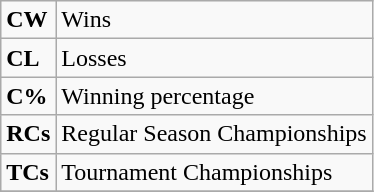<table class="wikitable">
<tr>
<td><strong>CW</strong></td>
<td>Wins</td>
</tr>
<tr>
<td><strong>CL</strong></td>
<td>Losses</td>
</tr>
<tr>
<td><strong>C%</strong></td>
<td>Winning percentage</td>
</tr>
<tr>
<td><strong>RCs</strong></td>
<td>Regular Season Championships</td>
</tr>
<tr>
<td><strong>TCs</strong></td>
<td>Tournament Championships</td>
</tr>
<tr>
</tr>
</table>
